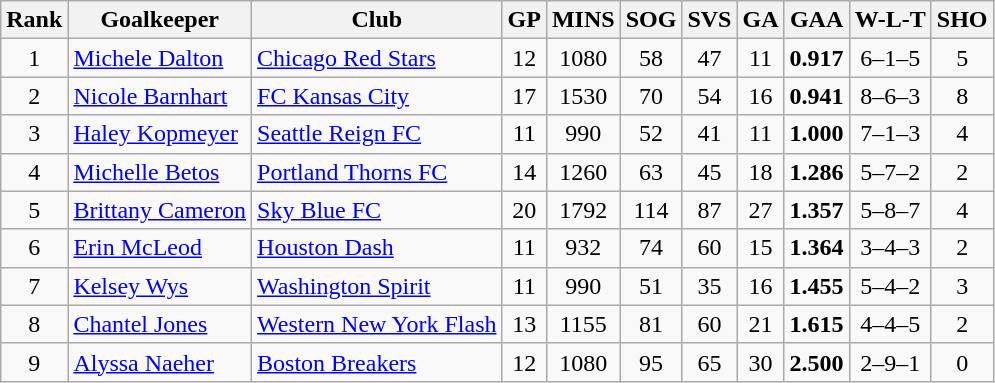<table class="wikitable sortable">
<tr>
<th>Rank</th>
<th>Goalkeeper</th>
<th>Club</th>
<th>GP</th>
<th>MINS</th>
<th>SOG</th>
<th>SVS</th>
<th>GA</th>
<th>GAA</th>
<th>W-L-T</th>
<th>SHO</th>
</tr>
<tr>
<td align=center>1</td>
<td> <a href='#'>Michele Dalton</a></td>
<td><a href='#'>Chicago Red Stars</a></td>
<td align=center>12</td>
<td align=center>1080</td>
<td align=center>58</td>
<td align=center>47</td>
<td align=center>11</td>
<td align=center><strong>0.917</strong></td>
<td align=center>6–1–5</td>
<td align=center>5</td>
</tr>
<tr>
<td align=center>2</td>
<td> <a href='#'>Nicole Barnhart</a></td>
<td><a href='#'>FC Kansas City</a></td>
<td align=center>17</td>
<td align=center>1530</td>
<td align=center>70</td>
<td align=center>54</td>
<td align=center>16</td>
<td align=center><strong>0.941</strong></td>
<td align=center>8–6–3</td>
<td align=center>8</td>
</tr>
<tr>
<td align=center>3</td>
<td> <a href='#'>Haley Kopmeyer</a></td>
<td><a href='#'>Seattle Reign FC</a></td>
<td align=center>11</td>
<td align=center>990</td>
<td align=center>52</td>
<td align=center>41</td>
<td align=center>11</td>
<td align=center><strong>1.000</strong></td>
<td align=center>7–1–3</td>
<td align=center>4</td>
</tr>
<tr>
<td align=center>4</td>
<td> <a href='#'>Michelle Betos</a></td>
<td><a href='#'>Portland Thorns FC</a></td>
<td align=center>14</td>
<td align=center>1260</td>
<td align=center>63</td>
<td align=center>45</td>
<td align=center>18</td>
<td align=center><strong>1.286</strong></td>
<td align=center>5–7–2</td>
<td align=center>2</td>
</tr>
<tr>
<td align=center>5</td>
<td> <a href='#'>Brittany Cameron</a></td>
<td><a href='#'>Sky Blue FC</a></td>
<td align=center>20</td>
<td align=center>1792</td>
<td align=center>114</td>
<td align=center>87</td>
<td align=center>27</td>
<td align=center><strong>1.357</strong></td>
<td align=center>5–8–7</td>
<td align=center>4</td>
</tr>
<tr>
<td align=center>6</td>
<td> <a href='#'>Erin McLeod</a></td>
<td><a href='#'>Houston Dash</a></td>
<td align=center>11</td>
<td align=center>932</td>
<td align=center>74</td>
<td align=center>60</td>
<td align=center>15</td>
<td align=center><strong>1.364</strong></td>
<td align=center>3–4–3</td>
<td align=center>2</td>
</tr>
<tr>
<td align=center>7</td>
<td> <a href='#'>Kelsey Wys</a></td>
<td><a href='#'>Washington Spirit</a></td>
<td align=center>11</td>
<td align=center>990</td>
<td align=center>51</td>
<td align=center>35</td>
<td align=center>16</td>
<td align=center><strong>1.455</strong></td>
<td align=center>5–4–2</td>
<td align=center>3</td>
</tr>
<tr>
<td align=center>8</td>
<td> <a href='#'>Chantel Jones</a></td>
<td><a href='#'>Western New York Flash</a></td>
<td align=center>13</td>
<td align=center>1155</td>
<td align=center>81</td>
<td align=center>60</td>
<td align=center>21</td>
<td align=center><strong>1.615</strong></td>
<td align=center>4–4–5</td>
<td align=center>2</td>
</tr>
<tr>
<td align=center>9</td>
<td> <a href='#'>Alyssa Naeher</a></td>
<td><a href='#'>Boston Breakers</a></td>
<td align=center>12</td>
<td align=center>1080</td>
<td align=center>95</td>
<td align=center>65</td>
<td align=center>30</td>
<td align=center><strong>2.500</strong></td>
<td align=center>2–9–1</td>
<td align=center>0</td>
</tr>
</table>
